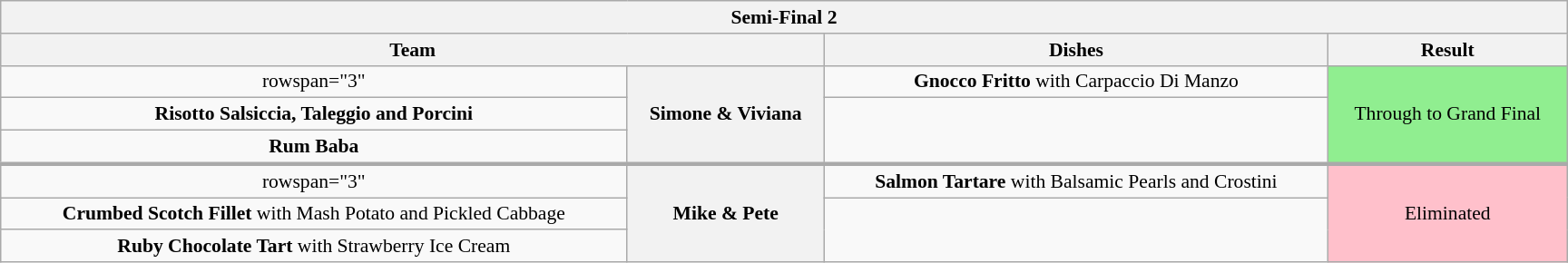<table class="wikitable plainrowheaders" style="margin:1em auto; text-align:center; font-size:90%; width:80em;">
<tr>
<th colspan="6" >Semi-Final 2</th>
</tr>
<tr>
<th colspan="2">Team</th>
<th>Dishes</th>
<th>Result</th>
</tr>
<tr>
<td>rowspan="3" </td>
<th rowspan="3">Simone & Viviana</th>
<td><strong>Gnocco Fritto</strong> with Carpaccio Di Manzo</td>
<td rowspan="3" bgcolor="lightgreen">Through to Grand Final</td>
</tr>
<tr>
<td><strong>Risotto Salsiccia, Taleggio and Porcini</strong></td>
</tr>
<tr>
<td><strong>Rum Baba</strong></td>
</tr>
<tr style="border-top:3px solid #aaa;">
<td>rowspan="3" </td>
<th rowspan="3">Mike & Pete</th>
<td><strong>Salmon Tartare</strong> with Balsamic Pearls and Crostini</td>
<td rowspan="3" bgcolor=pink>Eliminated</td>
</tr>
<tr>
<td><strong>Crumbed Scotch Fillet</strong> with Mash Potato and Pickled Cabbage</td>
</tr>
<tr>
<td><strong>Ruby Chocolate Tart</strong> with Strawberry Ice Cream</td>
</tr>
</table>
